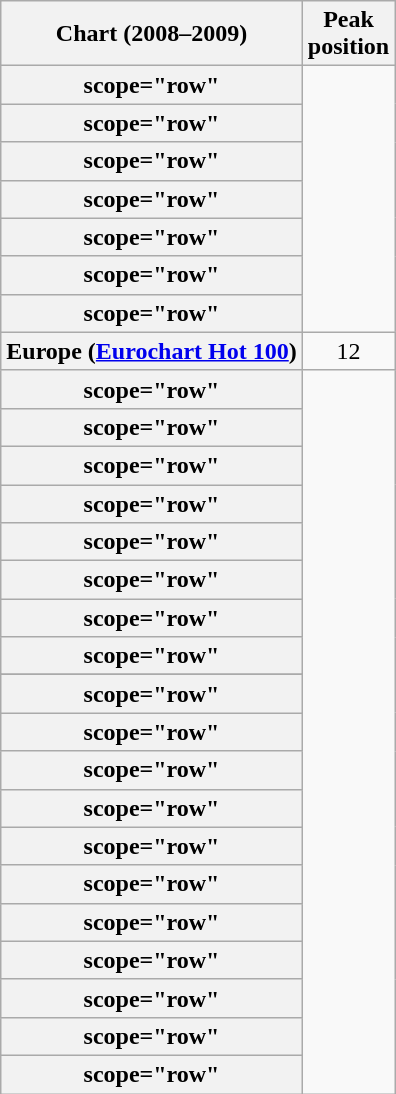<table class="wikitable sortable plainrowheaders" style="text-align:center">
<tr>
<th scope="col">Chart (2008–2009)</th>
<th scope="col">Peak<br>position</th>
</tr>
<tr>
<th>scope="row" </th>
</tr>
<tr>
<th>scope="row" </th>
</tr>
<tr>
<th>scope="row" </th>
</tr>
<tr>
<th>scope="row" </th>
</tr>
<tr>
<th>scope="row" </th>
</tr>
<tr>
<th>scope="row" </th>
</tr>
<tr>
<th>scope="row" </th>
</tr>
<tr>
<th scope="row">Europe (<a href='#'>Eurochart Hot 100</a>)</th>
<td>12</td>
</tr>
<tr>
<th>scope="row" </th>
</tr>
<tr>
<th>scope="row" </th>
</tr>
<tr>
<th>scope="row" </th>
</tr>
<tr>
<th>scope="row" </th>
</tr>
<tr>
<th>scope="row" </th>
</tr>
<tr>
<th>scope="row" </th>
</tr>
<tr>
<th>scope="row" </th>
</tr>
<tr>
<th>scope="row" </th>
</tr>
<tr>
</tr>
<tr>
<th>scope="row" </th>
</tr>
<tr>
<th>scope="row" </th>
</tr>
<tr>
<th>scope="row" </th>
</tr>
<tr>
<th>scope="row" </th>
</tr>
<tr>
<th>scope="row" </th>
</tr>
<tr>
<th>scope="row" </th>
</tr>
<tr>
<th>scope="row" </th>
</tr>
<tr>
<th>scope="row" </th>
</tr>
<tr>
<th>scope="row" </th>
</tr>
<tr>
<th>scope="row" </th>
</tr>
<tr>
<th>scope="row" </th>
</tr>
</table>
